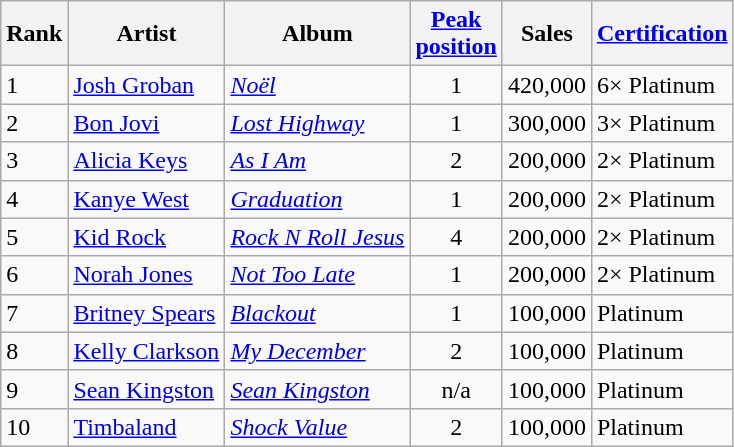<table class="wikitable sortable">
<tr>
<th>Rank</th>
<th>Artist</th>
<th>Album</th>
<th><a href='#'>Peak<br>position</a></th>
<th>Sales</th>
<th><a href='#'>Certification</a></th>
</tr>
<tr>
<td>1</td>
<td><a href='#'>Josh Groban</a></td>
<td><em><a href='#'>Noël</a></em></td>
<td style="text-align:center;">1</td>
<td>420,000</td>
<td>6× Platinum</td>
</tr>
<tr>
<td>2</td>
<td><a href='#'>Bon Jovi</a></td>
<td><em><a href='#'>Lost Highway</a></em></td>
<td style="text-align:center;">1</td>
<td>300,000</td>
<td>3× Platinum</td>
</tr>
<tr>
<td>3</td>
<td><a href='#'>Alicia Keys</a></td>
<td><em><a href='#'>As I Am</a></em></td>
<td style="text-align:center;">2</td>
<td>200,000</td>
<td>2× Platinum</td>
</tr>
<tr>
<td>4</td>
<td><a href='#'>Kanye West</a></td>
<td><em><a href='#'>Graduation</a></em></td>
<td style="text-align:center;">1</td>
<td>200,000</td>
<td>2× Platinum</td>
</tr>
<tr>
<td>5</td>
<td><a href='#'>Kid Rock</a></td>
<td><em><a href='#'>Rock N Roll Jesus</a></em></td>
<td style="text-align:center;">4</td>
<td>200,000</td>
<td>2× Platinum</td>
</tr>
<tr>
<td>6</td>
<td><a href='#'>Norah Jones</a></td>
<td><em><a href='#'>Not Too Late</a></em></td>
<td style="text-align:center;">1</td>
<td>200,000</td>
<td>2× Platinum</td>
</tr>
<tr>
<td>7</td>
<td><a href='#'>Britney Spears</a></td>
<td><em><a href='#'>Blackout</a></em></td>
<td style="text-align:center;">1</td>
<td>100,000</td>
<td>Platinum</td>
</tr>
<tr>
<td>8</td>
<td><a href='#'>Kelly Clarkson</a></td>
<td><em><a href='#'>My December</a></em></td>
<td style="text-align:center;">2</td>
<td>100,000</td>
<td>Platinum</td>
</tr>
<tr>
<td>9</td>
<td><a href='#'>Sean Kingston</a></td>
<td><em><a href='#'>Sean Kingston</a></em></td>
<td style="text-align:center;">n/a</td>
<td>100,000</td>
<td>Platinum</td>
</tr>
<tr>
<td>10</td>
<td><a href='#'>Timbaland</a></td>
<td><em><a href='#'>Shock Value</a></em></td>
<td style="text-align:center;">2</td>
<td>100,000</td>
<td>Platinum</td>
</tr>
</table>
